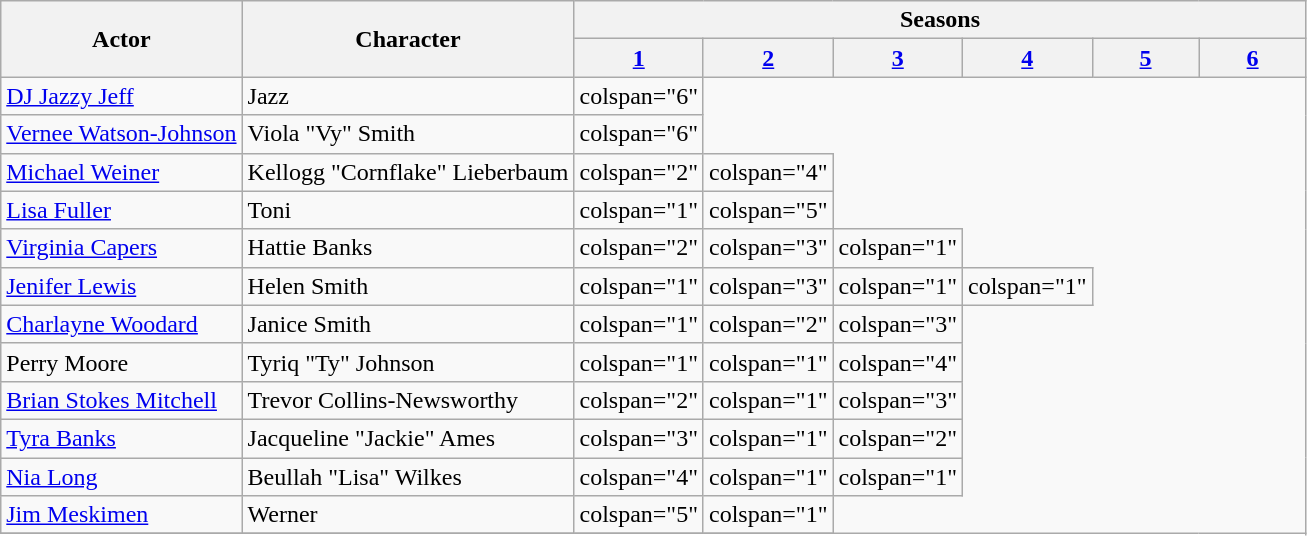<table class="wikitable plainrowheaders">
<tr>
<th scope="col" rowspan="2">Actor</th>
<th scope="col" rowspan="2">Character</th>
<th scope="col" colspan="11">Seasons</th>
</tr>
<tr>
<th scope="col" style="width:4em;"><a href='#'>1</a></th>
<th scope="col" style="width:4em;"><a href='#'>2</a></th>
<th scope="col" style="width:4em;"><a href='#'>3</a></th>
<th scope="col" style="width:4em;"><a href='#'>4</a></th>
<th scope="col" style="width:4em;"><a href='#'>5</a></th>
<th scope="col" style="width:4em;"><a href='#'>6</a></th>
</tr>
<tr>
<td scope="row"><a href='#'>DJ Jazzy Jeff</a></td>
<td>Jazz</td>
<td>colspan="6" </td>
</tr>
<tr>
<td scope="row"><a href='#'>Vernee Watson-Johnson</a></td>
<td List of The Fresh Prince of Bel-Air characters#Vy Smith-Wilkes>Viola "Vy" Smith</td>
<td>colspan="6" </td>
</tr>
<tr>
<td scope="row"><a href='#'>Michael Weiner</a></td>
<td List of The Fresh Prince of Bel-Air characters#Kellogg "Cornflake" Lieberbaum>Kellogg "Cornflake" Lieberbaum</td>
<td>colspan="2" </td>
<td>colspan="4" </td>
</tr>
<tr>
<td scope="row"><a href='#'>Lisa Fuller</a></td>
<td List of The Fresh Prince of Bel-Air characters#Toni>Toni</td>
<td>colspan="1" </td>
<td>colspan="5" </td>
</tr>
<tr>
<td scope="row"><a href='#'>Virginia Capers</a></td>
<td List of The Fresh Prince of Bel-Air characters#Hattie Banks>Hattie Banks</td>
<td>colspan="2" </td>
<td>colspan="3" </td>
<td>colspan="1" </td>
</tr>
<tr>
<td scope="row"><a href='#'>Jenifer Lewis</a></td>
<td List of The Fresh Prince of Bel-Air characters#Helen Smith>Helen Smith</td>
<td>colspan="1" </td>
<td>colspan="3" </td>
<td>colspan="1" </td>
<td>colspan="1" </td>
</tr>
<tr>
<td scope="row"><a href='#'>Charlayne Woodard</a></td>
<td List of The Fresh Prince of Bel-Air characters#Janice Smith>Janice Smith</td>
<td>colspan="1" </td>
<td>colspan="2" </td>
<td>colspan="3" </td>
</tr>
<tr>
<td scope="row">Perry Moore</td>
<td List of The Fresh Prince of Bel-Air characters#Tyriq Johnson>Tyriq "Ty" Johnson</td>
<td>colspan="1" </td>
<td>colspan="1" </td>
<td>colspan="4" </td>
</tr>
<tr>
<td scope="row"><a href='#'>Brian Stokes Mitchell</a></td>
<td List of The Fresh Prince of Bel-Air characters#Trevor Collins-Newsworthy>Trevor Collins-Newsworthy</td>
<td>colspan="2" </td>
<td>colspan="1" </td>
<td>colspan="3" </td>
</tr>
<tr>
<td scope="row"><a href='#'>Tyra Banks</a></td>
<td List of The Fresh Prince of Bel-Air characters#Jackie Ames>Jacqueline "Jackie" Ames</td>
<td>colspan="3" </td>
<td>colspan="1" </td>
<td>colspan="2" </td>
</tr>
<tr>
<td scope="row"><a href='#'>Nia Long</a></td>
<td List of The Fresh Prince of Bel-Air characters#Lisa Wilkes>Beullah "Lisa" Wilkes</td>
<td>colspan="4" </td>
<td>colspan="1" </td>
<td>colspan="1" </td>
</tr>
<tr>
<td scope="row"><a href='#'>Jim Meskimen</a></td>
<td>Werner</td>
<td>colspan="5" </td>
<td>colspan="1" </td>
</tr>
<tr>
</tr>
</table>
